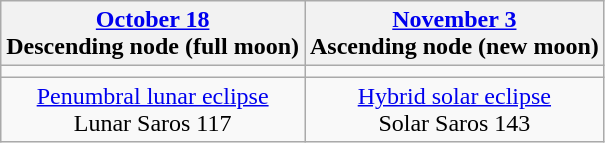<table class="wikitable">
<tr>
<th><a href='#'>October 18</a><br>Descending node (full moon)<br></th>
<th><a href='#'>November 3</a><br>Ascending node (new moon)<br></th>
</tr>
<tr>
<td></td>
<td></td>
</tr>
<tr align=center>
<td><a href='#'>Penumbral lunar eclipse</a><br>Lunar Saros 117</td>
<td><a href='#'>Hybrid solar eclipse</a><br>Solar Saros 143</td>
</tr>
</table>
